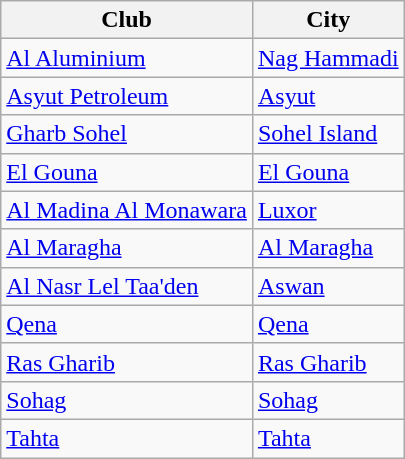<table class="wikitable sortable">
<tr>
<th>Club</th>
<th>City</th>
</tr>
<tr>
<td><a href='#'>Al Aluminium</a></td>
<td><a href='#'>Nag Hammadi</a></td>
</tr>
<tr>
<td><a href='#'>Asyut Petroleum</a></td>
<td><a href='#'>Asyut</a></td>
</tr>
<tr>
<td><a href='#'>Gharb Sohel</a></td>
<td><a href='#'>Sohel Island</a></td>
</tr>
<tr>
<td><a href='#'>El Gouna</a></td>
<td><a href='#'>El Gouna</a></td>
</tr>
<tr>
<td><a href='#'>Al Madina Al Monawara</a></td>
<td><a href='#'>Luxor</a></td>
</tr>
<tr>
<td><a href='#'>Al Maragha</a></td>
<td><a href='#'>Al Maragha</a></td>
</tr>
<tr>
<td><a href='#'>Al Nasr Lel Taa'den</a></td>
<td><a href='#'>Aswan</a></td>
</tr>
<tr>
<td><a href='#'>Qena</a></td>
<td><a href='#'>Qena</a></td>
</tr>
<tr>
<td><a href='#'>Ras Gharib</a></td>
<td><a href='#'>Ras Gharib</a></td>
</tr>
<tr>
<td><a href='#'>Sohag</a></td>
<td><a href='#'>Sohag</a></td>
</tr>
<tr>
<td><a href='#'>Tahta</a></td>
<td><a href='#'>Tahta</a></td>
</tr>
</table>
